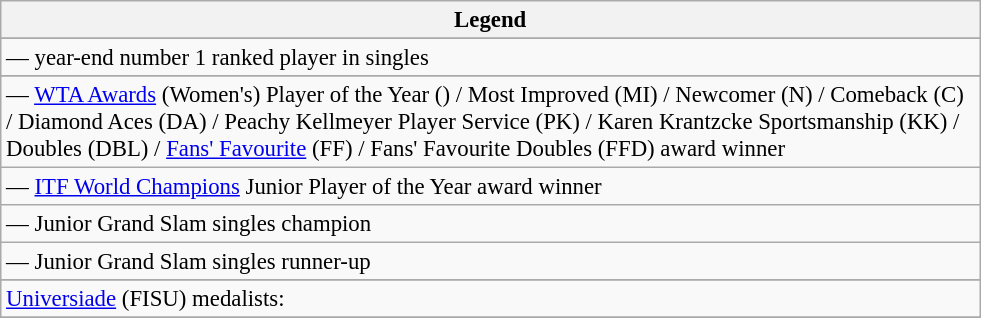<table class="wikitable" style="font-size:95%; width:43em">
<tr>
<th>Legend</th>
</tr>
<tr>
</tr>
<tr>
<td> — year-end number 1 ranked player in singles</td>
</tr>
<tr>
</tr>
<tr>
<td> — <a href='#'>WTA Awards</a> (Women's) Player of the Year () / Most Improved (MI) / Newcomer (N) / Comeback (C) / Diamond Aces (DA) / Peachy Kellmeyer Player Service (PK) / Karen Krantzcke Sportsmanship (KK) / Doubles (DBL) / <a href='#'>Fans' Favourite</a> (FF) / Fans' Favourite Doubles (FFD) award winner</td>
</tr>
<tr>
<td> — <a href='#'>ITF World Champions</a> Junior Player of the Year award winner</td>
</tr>
<tr>
<td> — Junior Grand Slam singles champion</td>
</tr>
<tr>
<td> — Junior Grand Slam singles runner-up</td>
</tr>
<tr>
</tr>
<tr>
<td><a href='#'>Universiade</a> (FISU) medalists:<br></td>
</tr>
<tr>
</tr>
</table>
